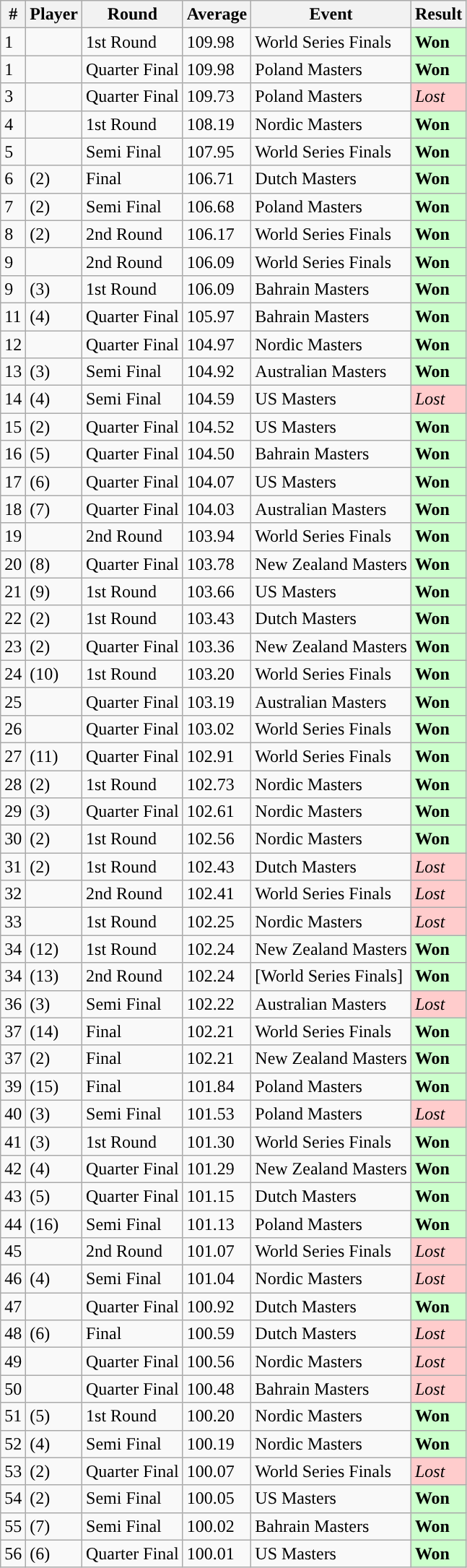<table class ="wikitable sortable">
<tr>
<th>#</th>
<th>Player</th>
<th>Round</th>
<th>Average</th>
<th>Event</th>
<th>Result</th>
</tr>
<tr>
<td>1</td>
<td></td>
<td>1st Round</td>
<td>109.98</td>
<td> World Series Finals</td>
<td style="background:#CCFFCC;"><strong>Won</strong></td>
</tr>
<tr>
<td>1</td>
<td></td>
<td>Quarter Final</td>
<td>109.98</td>
<td> Poland  Masters</td>
<td style="background:#CCFFCC;"><strong>Won</strong></td>
</tr>
<tr>
<td>3</td>
<td></td>
<td>Quarter Final</td>
<td>109.73</td>
<td> Poland  Masters</td>
<td style="background:#FFccCC;"><em>Lost</em></td>
</tr>
<tr>
<td>4</td>
<td></td>
<td>1st Round</td>
<td>108.19</td>
<td> Nordic  Masters</td>
<td style="background:#CCFFCC;"><strong>Won</strong></td>
</tr>
<tr>
<td>5</td>
<td></td>
<td>Semi Final</td>
<td>107.95</td>
<td> World Series Finals</td>
<td style="background:#CCFFCC;"><strong>Won</strong></td>
</tr>
<tr>
<td>6</td>
<td> (2)</td>
<td>Final</td>
<td>106.71</td>
<td> Dutch  Masters</td>
<td style="background:#CCFFCC;"><strong>Won</strong></td>
</tr>
<tr>
<td>7</td>
<td> (2)</td>
<td>Semi Final</td>
<td>106.68</td>
<td> Poland  Masters</td>
<td style="background:#CCFFCC;"><strong>Won</strong></td>
</tr>
<tr>
<td>8</td>
<td> (2)</td>
<td>2nd Round</td>
<td>106.17</td>
<td> World Series Finals</td>
<td style="background:#CCFFCC;"><strong>Won</strong></td>
</tr>
<tr>
<td>9</td>
<td></td>
<td>2nd Round</td>
<td>106.09</td>
<td> World Series Finals</td>
<td style="background:#CCFFCC;"><strong>Won</strong></td>
</tr>
<tr>
<td>9</td>
<td> (3)</td>
<td>1st Round</td>
<td>106.09</td>
<td> Bahrain  Masters</td>
<td style="background:#CCFFCC;"><strong>Won</strong></td>
</tr>
<tr>
<td>11</td>
<td> (4)</td>
<td>Quarter Final</td>
<td>105.97</td>
<td> Bahrain  Masters</td>
<td style="background:#CCFFCC;"><strong>Won</strong></td>
</tr>
<tr>
<td>12</td>
<td></td>
<td>Quarter Final</td>
<td>104.97</td>
<td> Nordic  Masters</td>
<td style="background:#CCFFCC;"><strong>Won</strong></td>
</tr>
<tr>
<td>13</td>
<td> (3)</td>
<td>Semi Final</td>
<td>104.92</td>
<td> Australian  Masters</td>
<td style="background:#CCFFCC;"><strong>Won</strong></td>
</tr>
<tr>
<td>14</td>
<td> (4)</td>
<td>Semi Final</td>
<td>104.59</td>
<td> US  Masters</td>
<td style="background:#FFccCC;"><em>Lost</em></td>
</tr>
<tr>
<td>15</td>
<td> (2)</td>
<td>Quarter Final</td>
<td>104.52</td>
<td> US  Masters</td>
<td style="background:#CCFFCC;"><strong>Won</strong></td>
</tr>
<tr>
<td>16</td>
<td> (5)</td>
<td>Quarter Final</td>
<td>104.50</td>
<td> Bahrain  Masters</td>
<td style="background:#CCFFCC;"><strong>Won</strong></td>
</tr>
<tr>
<td>17</td>
<td> (6)</td>
<td>Quarter Final</td>
<td>104.07</td>
<td> US  Masters</td>
<td style="background:#CCFFCC;"><strong>Won</strong></td>
</tr>
<tr>
<td>18</td>
<td> (7)</td>
<td>Quarter Final</td>
<td>104.03</td>
<td> Australian  Masters</td>
<td style="background:#CCFFCC;"><strong>Won</strong></td>
</tr>
<tr>
<td>19</td>
<td></td>
<td>2nd Round</td>
<td>103.94</td>
<td> World Series Finals</td>
<td style="background:#CCFFCC;"><strong>Won</strong></td>
</tr>
<tr>
<td>20</td>
<td> (8)</td>
<td>Quarter Final</td>
<td>103.78</td>
<td> New Zealand  Masters</td>
<td style="background:#CCFFCC;"><strong>Won</strong></td>
</tr>
<tr>
<td>21</td>
<td> (9)</td>
<td>1st Round</td>
<td>103.66</td>
<td> US  Masters</td>
<td style="background:#CCFFCC;"><strong>Won</strong></td>
</tr>
<tr>
<td>22</td>
<td> (2)</td>
<td>1st Round</td>
<td>103.43</td>
<td> Dutch  Masters</td>
<td style="background:#CCFFCC;"><strong>Won</strong></td>
</tr>
<tr>
<td>23</td>
<td> (2)</td>
<td>Quarter Final</td>
<td>103.36</td>
<td> New Zealand  Masters</td>
<td style="background:#CCFFCC;"><strong>Won</strong></td>
</tr>
<tr>
<td>24</td>
<td> (10)</td>
<td>1st Round</td>
<td>103.20</td>
<td> World Series Finals</td>
<td style="background:#CCFFCC;"><strong>Won</strong></td>
</tr>
<tr>
<td>25</td>
<td></td>
<td>Quarter Final</td>
<td>103.19</td>
<td> Australian  Masters</td>
<td style="background:#CCFFCC;"><strong>Won</strong></td>
</tr>
<tr>
<td>26</td>
<td></td>
<td>Quarter Final</td>
<td>103.02</td>
<td> World Series Finals</td>
<td style="background:#CCFFCC;"><strong>Won</strong></td>
</tr>
<tr>
<td>27</td>
<td> (11)</td>
<td>Quarter Final</td>
<td>102.91</td>
<td> World Series Finals</td>
<td style="background:#CCFFCC;"><strong>Won</strong></td>
</tr>
<tr>
<td>28</td>
<td> (2)</td>
<td>1st Round</td>
<td>102.73</td>
<td> Nordic  Masters</td>
<td style="background:#CCFFCC;"><strong>Won</strong></td>
</tr>
<tr>
<td>29</td>
<td> (3)</td>
<td>Quarter Final</td>
<td>102.61</td>
<td> Nordic  Masters</td>
<td style="background:#CCFFCC;"><strong>Won</strong></td>
</tr>
<tr>
<td>30</td>
<td> (2)</td>
<td>1st Round</td>
<td>102.56</td>
<td> Nordic  Masters</td>
<td style="background:#CCFFCC;"><strong>Won</strong></td>
</tr>
<tr>
<td>31</td>
<td> (2)</td>
<td>1st Round</td>
<td>102.43</td>
<td> Dutch  Masters</td>
<td style="background:#FFccCC;"><em>Lost</em></td>
</tr>
<tr>
<td>32</td>
<td></td>
<td>2nd Round</td>
<td>102.41</td>
<td> World Series Finals</td>
<td style="background:#FFccCC;"><em>Lost</em></td>
</tr>
<tr>
<td>33</td>
<td></td>
<td>1st Round</td>
<td>102.25</td>
<td> Nordic  Masters</td>
<td style="background:#FFccCC;"><em>Lost</em></td>
</tr>
<tr>
<td>34</td>
<td> (12)</td>
<td>1st Round</td>
<td>102.24</td>
<td> New Zealand  Masters</td>
<td style="background:#CCFFCC;"><strong>Won</strong></td>
</tr>
<tr>
<td>34</td>
<td> (13)</td>
<td>2nd Round</td>
<td>102.24</td>
<td> [World Series Finals]</td>
<td style="background:#CCFFCC;"><strong>Won</strong></td>
</tr>
<tr>
<td>36</td>
<td> (3)</td>
<td>Semi Final</td>
<td>102.22</td>
<td> Australian  Masters</td>
<td style="background:#FFccCC;"><em>Lost</em></td>
</tr>
<tr>
<td>37</td>
<td> (14)</td>
<td>Final</td>
<td>102.21</td>
<td> World Series Finals</td>
<td style="background:#CCFFCC;"><strong>Won</strong></td>
</tr>
<tr>
<td>37</td>
<td> (2)</td>
<td>Final</td>
<td>102.21</td>
<td> New Zealand  Masters</td>
<td style="background:#CCFFCC;"><strong>Won</strong></td>
</tr>
<tr>
<td>39</td>
<td> (15)</td>
<td>Final</td>
<td>101.84</td>
<td> Poland  Masters</td>
<td style="background:#CCFFCC;"><strong>Won</strong></td>
</tr>
<tr>
<td>40</td>
<td> (3)</td>
<td>Semi Final</td>
<td>101.53</td>
<td> Poland  Masters</td>
<td style="background:#FFccCC;"><em>Lost</em></td>
</tr>
<tr>
<td>41</td>
<td> (3)</td>
<td>1st Round</td>
<td>101.30</td>
<td> World Series Finals</td>
<td style="background:#CCFFCC;"><strong>Won</strong></td>
</tr>
<tr>
<td>42</td>
<td> (4)</td>
<td>Quarter Final</td>
<td>101.29</td>
<td> New Zealand  Masters</td>
<td style="background:#CCFFCC;"><strong>Won</strong></td>
</tr>
<tr>
<td>43</td>
<td> (5)</td>
<td>Quarter Final</td>
<td>101.15</td>
<td> Dutch  Masters</td>
<td style="background:#CCFFCC;"><strong>Won</strong></td>
</tr>
<tr>
<td>44</td>
<td> (16)</td>
<td>Semi Final</td>
<td>101.13</td>
<td> Poland  Masters</td>
<td style="background:#CCFFCC;"><strong>Won</strong></td>
</tr>
<tr>
<td>45</td>
<td></td>
<td>2nd Round</td>
<td>101.07</td>
<td> World Series Finals</td>
<td style="background:#FFccCC;"><em>Lost</em></td>
</tr>
<tr>
<td>46</td>
<td> (4)</td>
<td>Semi Final</td>
<td>101.04</td>
<td> Nordic  Masters</td>
<td style="background:#FFccCC;"><em>Lost</em></td>
</tr>
<tr>
<td>47</td>
<td></td>
<td>Quarter Final</td>
<td>100.92</td>
<td> Dutch  Masters</td>
<td style="background:#CCFFCC;"><strong>Won</strong></td>
</tr>
<tr>
<td>48</td>
<td> (6)</td>
<td>Final</td>
<td>100.59</td>
<td> Dutch  Masters</td>
<td style="background:#FFccCC;"><em>Lost</em></td>
</tr>
<tr>
<td>49</td>
<td></td>
<td>Quarter Final</td>
<td>100.56</td>
<td> Nordic  Masters</td>
<td style="background:#FFccCC;"><em>Lost</em></td>
</tr>
<tr>
<td>50</td>
<td></td>
<td>Quarter Final</td>
<td>100.48</td>
<td> Bahrain  Masters</td>
<td style="background:#FFccCC;"><em>Lost</em></td>
</tr>
<tr>
<td>51</td>
<td> (5)</td>
<td>1st Round</td>
<td>100.20</td>
<td> Nordic  Masters</td>
<td style="background:#CCFFCC;"><strong>Won</strong></td>
</tr>
<tr>
<td>52</td>
<td> (4)</td>
<td>Semi Final</td>
<td>100.19</td>
<td> Nordic  Masters</td>
<td style="background:#CCFFCC;"><strong>Won</strong></td>
</tr>
<tr>
<td>53</td>
<td> (2)</td>
<td>Quarter Final</td>
<td>100.07</td>
<td> World Series Finals</td>
<td style="background:#FFccCC;"><em>Lost</em></td>
</tr>
<tr>
<td>54</td>
<td> (2)</td>
<td>Semi Final</td>
<td>100.05</td>
<td> US  Masters</td>
<td style="background:#CCFFCC;"><strong>Won</strong></td>
</tr>
<tr>
<td>55</td>
<td> (7)</td>
<td>Semi Final</td>
<td>100.02</td>
<td> Bahrain  Masters</td>
<td style="background:#CCFFCC;"><strong>Won</strong></td>
</tr>
<tr>
<td>56</td>
<td> (6)</td>
<td>Quarter Final</td>
<td>100.01</td>
<td> US  Masters</td>
<td style="background:#CCFFCC;"><strong>Won</strong></td>
</tr>
</table>
